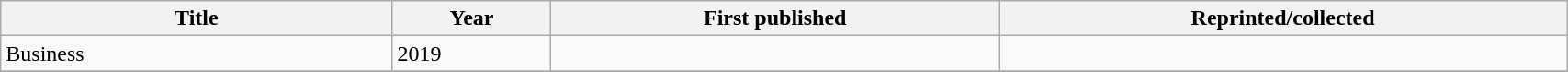<table class='wikitable sortable' width='90%'>
<tr>
<th width=25%>Title</th>
<th>Year</th>
<th>First published</th>
<th>Reprinted/collected</th>
</tr>
<tr>
<td>Business</td>
<td>2019</td>
<td></td>
<td></td>
</tr>
<tr>
</tr>
</table>
